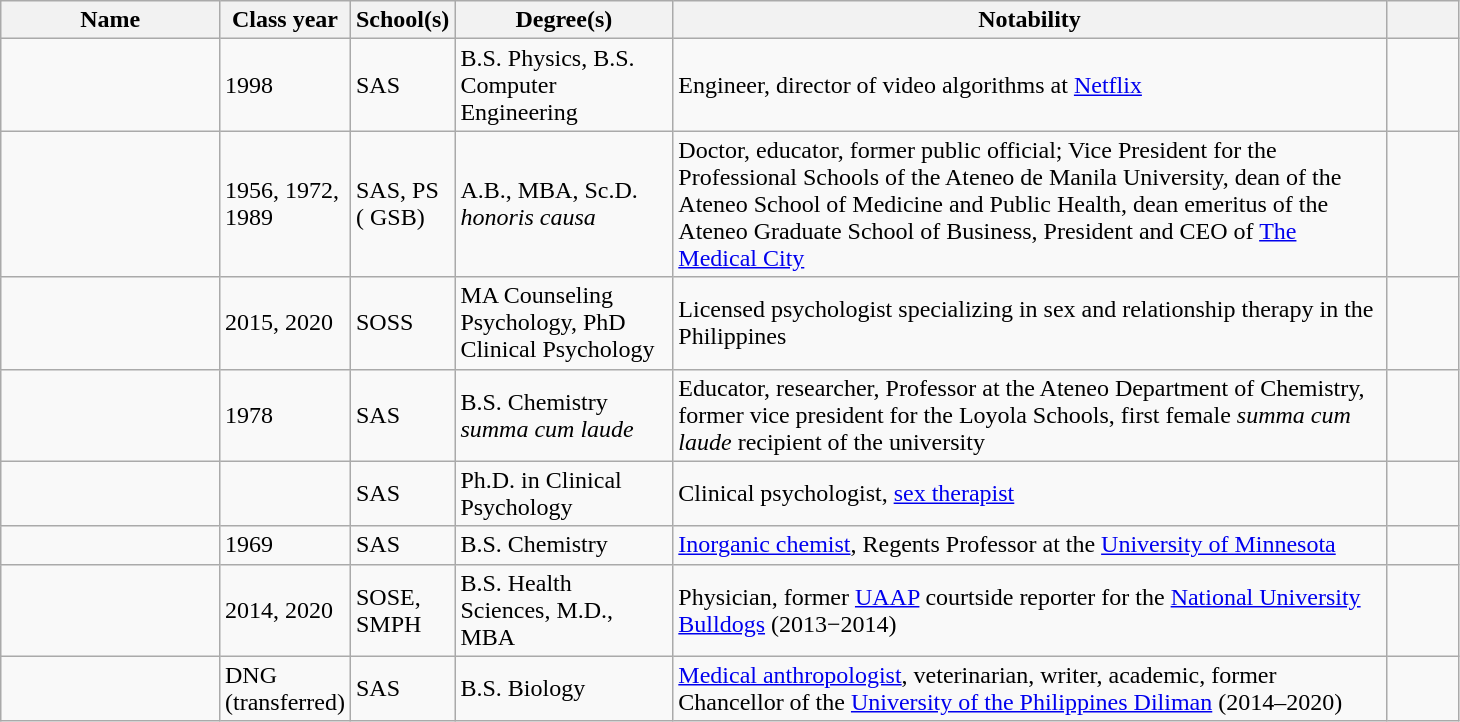<table class="wikitable sortable" style="width:77%">
<tr>
<th style="width:15%;">Name</th>
<th style="width:5%;">Class year</th>
<th style="width:5%;">School(s)</th>
<th>Degree(s)</th>
<th style="width:*;" class="unsortable">Notability</th>
<th style="width:5%;" class="unsortable"></th>
</tr>
<tr>
<td></td>
<td>1998</td>
<td>SAS</td>
<td>B.S. Physics, B.S. Computer Engineering</td>
<td>Engineer, director of video algorithms at <a href='#'>Netflix</a></td>
<td></td>
</tr>
<tr>
<td></td>
<td>1956, 1972, 1989</td>
<td>SAS, PS ( GSB)</td>
<td>A.B., MBA, Sc.D. <em>honoris causa</em></td>
<td>Doctor, educator, former public official; Vice President for the Professional Schools of the Ateneo de Manila University, dean of the Ateneo School of Medicine and Public Health, dean emeritus of the Ateneo Graduate School of Business, President and CEO of <a href='#'>The Medical City</a></td>
<td></td>
</tr>
<tr>
<td></td>
<td>2015, 2020</td>
<td>SOSS</td>
<td>MA Counseling Psychology, PhD Clinical Psychology</td>
<td>Licensed psychologist specializing in sex and relationship therapy in the Philippines</td>
<td></td>
</tr>
<tr>
<td></td>
<td>1978</td>
<td>SAS</td>
<td>B.S. Chemistry <em>summa cum laude</em></td>
<td>Educator, researcher, Professor at the Ateneo Department of Chemistry, former vice president for the Loyola Schools, first female <em>summa cum laude</em> recipient of the university</td>
<td></td>
</tr>
<tr>
<td></td>
<td></td>
<td>SAS</td>
<td>Ph.D. in Clinical Psychology</td>
<td>Clinical psychologist, <a href='#'>sex therapist</a></td>
<td></td>
</tr>
<tr>
<td></td>
<td>1969</td>
<td>SAS</td>
<td>B.S. Chemistry</td>
<td><a href='#'>Inorganic chemist</a>, Regents Professor at the <a href='#'>University of Minnesota</a></td>
<td></td>
</tr>
<tr>
<td></td>
<td>2014, 2020</td>
<td>SOSE, SMPH</td>
<td>B.S. Health Sciences, M.D., MBA</td>
<td>Physician, former <a href='#'>UAAP</a> courtside reporter for the <a href='#'>National University Bulldogs</a> (2013−2014)</td>
<td></td>
</tr>
<tr>
<td></td>
<td>DNG (transferred)</td>
<td>SAS</td>
<td>B.S. Biology</td>
<td><a href='#'>Medical anthropologist</a>, veterinarian, writer, academic, former Chancellor of the <a href='#'>University of the Philippines Diliman</a> (2014–2020)</td>
<td></td>
</tr>
</table>
